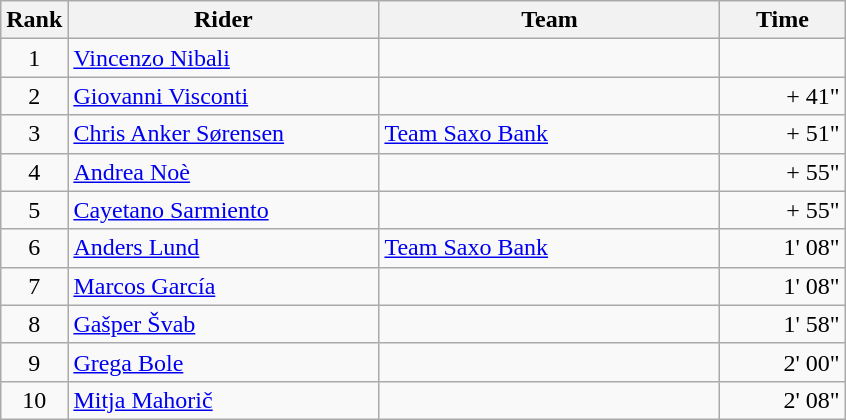<table class="wikitable">
<tr>
<th>Rank</th>
<th>Rider</th>
<th>Team</th>
<th>Time</th>
</tr>
<tr>
<td align=center>1</td>
<td width=200> <a href='#'>Vincenzo Nibali</a> </td>
<td width=220></td>
<td width=76 align=right></td>
</tr>
<tr>
<td align=center>2</td>
<td> <a href='#'>Giovanni Visconti</a></td>
<td></td>
<td align=right>+ 41"</td>
</tr>
<tr>
<td align=center>3</td>
<td> <a href='#'>Chris Anker Sørensen</a></td>
<td><a href='#'>Team Saxo Bank</a></td>
<td align=right>+ 51"</td>
</tr>
<tr>
<td align=center>4</td>
<td> <a href='#'>Andrea Noè</a></td>
<td></td>
<td align=right>+ 55"</td>
</tr>
<tr>
<td align=center>5</td>
<td> <a href='#'>Cayetano Sarmiento</a></td>
<td></td>
<td align=right>+ 55"</td>
</tr>
<tr>
<td align=center>6</td>
<td> <a href='#'>Anders Lund</a></td>
<td><a href='#'>Team Saxo Bank</a></td>
<td align=right>1' 08"</td>
</tr>
<tr>
<td align=center>7</td>
<td> <a href='#'>Marcos García</a></td>
<td></td>
<td align=right>1' 08"</td>
</tr>
<tr>
<td align=center>8</td>
<td> <a href='#'>Gašper Švab</a></td>
<td></td>
<td align=right>1' 58"</td>
</tr>
<tr>
<td align=center>9</td>
<td> <a href='#'>Grega Bole</a> </td>
<td></td>
<td align=right>2' 00"</td>
</tr>
<tr>
<td align=center>10</td>
<td> <a href='#'>Mitja Mahorič</a></td>
<td></td>
<td align=right>2' 08"</td>
</tr>
</table>
